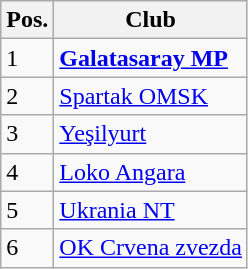<table class="wikitable">
<tr>
<th>Pos.</th>
<th>Club</th>
</tr>
<tr>
<td>1</td>
<td> <strong><a href='#'>Galatasaray MP</a></strong></td>
</tr>
<tr>
<td>2</td>
<td> <a href='#'>Spartak OMSK</a></td>
</tr>
<tr>
<td>3</td>
<td> <a href='#'>Yeşilyurt</a></td>
</tr>
<tr>
<td>4</td>
<td> <a href='#'>Loko Angara</a></td>
</tr>
<tr>
<td>5</td>
<td> <a href='#'>Ukrania NT</a></td>
</tr>
<tr>
<td>6</td>
<td> <a href='#'>OK Crvena zvezda</a></td>
</tr>
</table>
